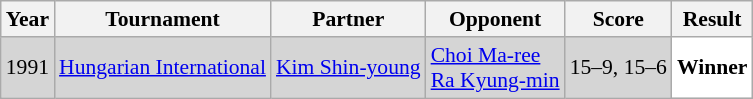<table class="sortable wikitable" style="font-size: 90%;">
<tr>
<th>Year</th>
<th>Tournament</th>
<th>Partner</th>
<th>Opponent</th>
<th>Score</th>
<th>Result</th>
</tr>
<tr style="background:#D5D5D5">
<td align="center">1991</td>
<td align="left"><a href='#'>Hungarian International</a></td>
<td align="left"> <a href='#'>Kim Shin-young</a></td>
<td align="left"> <a href='#'>Choi Ma-ree</a> <br>  <a href='#'>Ra Kyung-min</a></td>
<td align="left">15–9, 15–6</td>
<td style="text-align:left; background:white"> <strong>Winner</strong></td>
</tr>
</table>
